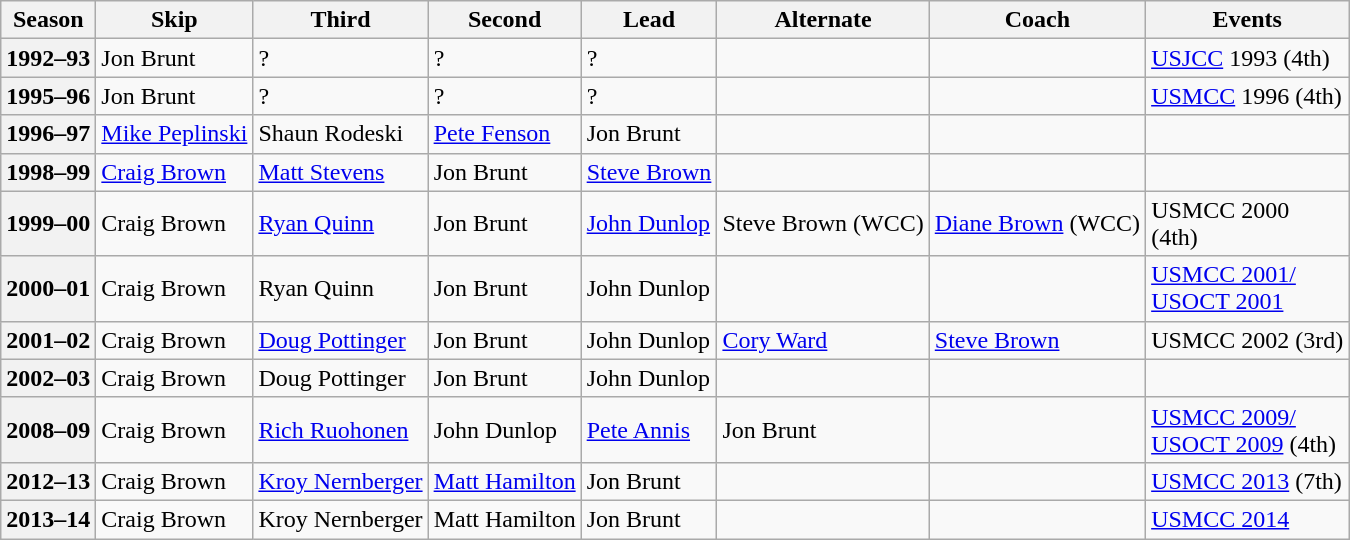<table class="wikitable">
<tr>
<th scope="col">Season</th>
<th scope="col">Skip</th>
<th scope="col">Third</th>
<th scope="col">Second</th>
<th scope="col">Lead</th>
<th scope="col">Alternate</th>
<th scope="col">Coach</th>
<th scope="col">Events</th>
</tr>
<tr>
<th scope="row">1992–93</th>
<td>Jon Brunt</td>
<td>?</td>
<td>?</td>
<td>?</td>
<td></td>
<td></td>
<td><a href='#'>USJCC</a> 1993 (4th)</td>
</tr>
<tr>
<th scope="row">1995–96</th>
<td>Jon Brunt</td>
<td>?</td>
<td>?</td>
<td>?</td>
<td></td>
<td></td>
<td><a href='#'>USMCC</a> 1996 (4th)</td>
</tr>
<tr>
<th scope="row">1996–97</th>
<td><a href='#'>Mike Peplinski</a></td>
<td>Shaun Rodeski</td>
<td><a href='#'>Pete Fenson</a></td>
<td>Jon Brunt</td>
<td></td>
<td></td>
<td></td>
</tr>
<tr>
<th scope="row">1998–99</th>
<td><a href='#'>Craig Brown</a></td>
<td><a href='#'>Matt Stevens</a></td>
<td>Jon Brunt</td>
<td><a href='#'>Steve Brown</a></td>
<td></td>
<td></td>
<td></td>
</tr>
<tr>
<th scope="row">1999–00</th>
<td>Craig Brown</td>
<td><a href='#'>Ryan Quinn</a></td>
<td>Jon Brunt</td>
<td><a href='#'>John Dunlop</a></td>
<td>Steve Brown (WCC)</td>
<td><a href='#'>Diane Brown</a> (WCC)</td>
<td>USMCC 2000 <br> (4th)</td>
</tr>
<tr>
<th scope="row">2000–01</th>
<td>Craig Brown</td>
<td>Ryan Quinn</td>
<td>Jon Brunt</td>
<td>John Dunlop</td>
<td></td>
<td></td>
<td><a href='#'>USMCC 2001/<br>USOCT 2001</a> </td>
</tr>
<tr>
<th scope="row">2001–02</th>
<td>Craig Brown</td>
<td><a href='#'>Doug Pottinger</a></td>
<td>Jon Brunt</td>
<td>John Dunlop</td>
<td><a href='#'>Cory Ward</a></td>
<td><a href='#'>Steve Brown</a></td>
<td>USMCC 2002 (3rd)</td>
</tr>
<tr>
<th scope="row">2002–03</th>
<td>Craig Brown</td>
<td>Doug Pottinger</td>
<td>Jon Brunt</td>
<td>John Dunlop</td>
<td></td>
<td></td>
<td></td>
</tr>
<tr>
<th scope="row">2008–09</th>
<td>Craig Brown</td>
<td><a href='#'>Rich Ruohonen</a></td>
<td>John Dunlop</td>
<td><a href='#'>Pete Annis</a></td>
<td>Jon Brunt</td>
<td></td>
<td><a href='#'>USMCC 2009/<br>USOCT 2009</a> (4th)</td>
</tr>
<tr>
<th scope="row">2012–13</th>
<td>Craig Brown</td>
<td><a href='#'>Kroy Nernberger</a></td>
<td><a href='#'>Matt Hamilton</a></td>
<td>Jon Brunt</td>
<td></td>
<td></td>
<td><a href='#'>USMCC 2013</a> (7th)</td>
</tr>
<tr>
<th scope="row">2013–14</th>
<td>Craig Brown</td>
<td>Kroy Nernberger</td>
<td>Matt Hamilton</td>
<td>Jon Brunt</td>
<td></td>
<td></td>
<td><a href='#'>USMCC 2014</a> </td>
</tr>
</table>
